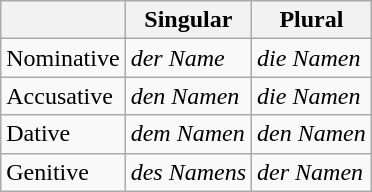<table class="wikitable">
<tr>
<th></th>
<th>Singular</th>
<th>Plural</th>
</tr>
<tr>
<td>Nominative</td>
<td><em>der Name</em></td>
<td><em>die Namen</em></td>
</tr>
<tr>
<td>Accusative</td>
<td><em>den Namen</em></td>
<td><em>die Namen</em></td>
</tr>
<tr>
<td>Dative</td>
<td><em>dem Namen</em></td>
<td><em>den Namen</em></td>
</tr>
<tr>
<td>Genitive</td>
<td><em>des Namens</em></td>
<td><em>der Namen</em></td>
</tr>
</table>
